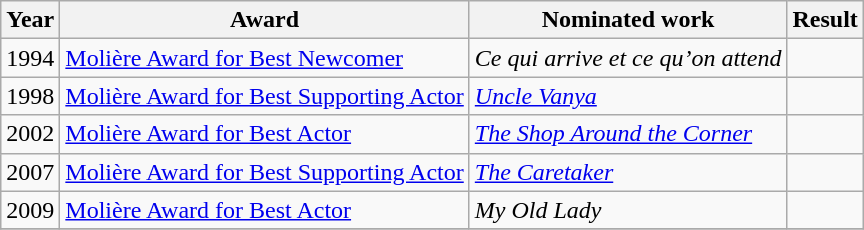<table class = "wikitable">
<tr>
<th>Year</th>
<th>Award</th>
<th>Nominated work</th>
<th>Result</th>
</tr>
<tr>
<td>1994</td>
<td><a href='#'>Molière Award for Best Newcomer</a></td>
<td><em>Ce qui arrive et ce qu’on attend</em></td>
<td></td>
</tr>
<tr>
<td>1998</td>
<td><a href='#'>Molière Award for Best Supporting Actor</a></td>
<td><em><a href='#'>Uncle Vanya</a></em></td>
<td></td>
</tr>
<tr>
<td>2002</td>
<td><a href='#'>Molière Award for Best Actor</a></td>
<td><em><a href='#'>The Shop Around the Corner</a></em></td>
<td></td>
</tr>
<tr>
<td>2007</td>
<td><a href='#'>Molière Award for Best Supporting Actor</a></td>
<td><em><a href='#'>The Caretaker</a></em></td>
<td></td>
</tr>
<tr>
<td>2009</td>
<td><a href='#'>Molière Award for Best Actor</a></td>
<td><em>My Old Lady</em></td>
<td></td>
</tr>
<tr>
</tr>
</table>
